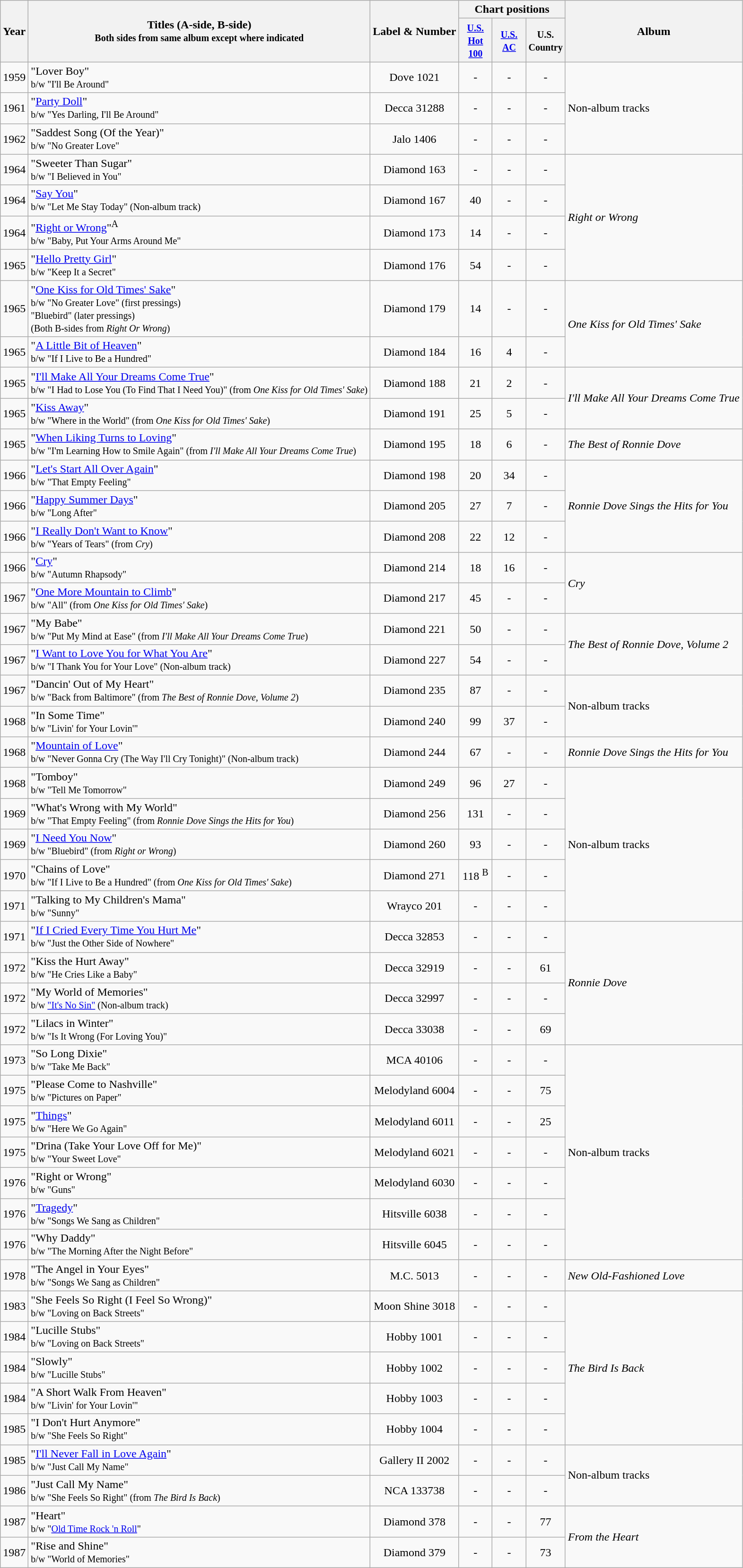<table class="wikitable">
<tr>
<th rowspan="2">Year</th>
<th rowspan="2">Titles (A-side, B-side)<br><small>Both sides from same album except where indicated</small></th>
<th rowspan="2">Label & Number</th>
<th colspan="3">Chart positions</th>
<th rowspan="2">Album</th>
</tr>
<tr>
<th width="40"><small><a href='#'>U.S. Hot 100</a></small></th>
<th width="40"><small><a href='#'>U.S. AC</a></small></th>
<th width="40"><small>U.S. Country</small></th>
</tr>
<tr>
<td>1959</td>
<td>"Lover Boy"<br><small>b/w "I'll Be Around"</small></td>
<td align="center">Dove 1021</td>
<td align="center">-</td>
<td align="center">-</td>
<td align="center">-</td>
<td rowspan="3">Non-album tracks</td>
</tr>
<tr>
<td>1961</td>
<td>"<a href='#'>Party Doll</a>"<br><small>b/w "Yes Darling, I'll Be Around"</small></td>
<td align="center">Decca 31288</td>
<td align="center">-</td>
<td align="center">-</td>
<td align="center">-</td>
</tr>
<tr>
<td>1962</td>
<td>"Saddest Song (Of the Year)"<br><small>b/w "No Greater Love" </small></td>
<td align="center">Jalo 1406</td>
<td align="center">-</td>
<td align="center">-</td>
<td align="center">-</td>
</tr>
<tr>
<td>1964</td>
<td>"Sweeter Than Sugar"<br><small>b/w "I Believed in You"</small></td>
<td align="center">Diamond 163</td>
<td align="center">-</td>
<td align="center">-</td>
<td align="center">-</td>
<td rowspan="4"><em>Right or Wrong</em></td>
</tr>
<tr>
<td>1964</td>
<td>"<a href='#'>Say You</a>" <br><small>b/w "Let Me Stay Today" (Non-album track)</small></td>
<td align="center">Diamond 167</td>
<td align="center">40</td>
<td align="center">-</td>
<td align="center">-</td>
</tr>
<tr>
<td>1964</td>
<td>"<a href='#'>Right or Wrong</a>"<sup>A</sup><br><small>b/w "Baby, Put Your Arms Around Me"</small></td>
<td align="center">Diamond 173</td>
<td align="center">14</td>
<td align="center">-</td>
<td align="center">-</td>
</tr>
<tr>
<td>1965</td>
<td>"<a href='#'>Hello Pretty Girl</a>"<br><small>b/w "Keep It a Secret"</small></td>
<td align="center">Diamond 176</td>
<td align="center">54</td>
<td align="center">-</td>
<td align="center">-</td>
</tr>
<tr>
<td>1965</td>
<td>"<a href='#'>One Kiss for Old Times' Sake</a>"<br><small>b/w "No Greater Love" (first pressings)<br>"Bluebird" (later pressings)<br>(Both B-sides from <em>Right Or Wrong</em>)</small></td>
<td align="center">Diamond 179</td>
<td align="center">14</td>
<td align="center">-</td>
<td align="center">-</td>
<td rowspan="2"><em>One Kiss for Old Times' Sake</em></td>
</tr>
<tr>
<td>1965</td>
<td>"<a href='#'>A Little Bit of Heaven</a>"<br><small>b/w "If I Live to Be a Hundred"</small></td>
<td align="center">Diamond 184</td>
<td align="center">16</td>
<td align="center">4</td>
<td align="center">-</td>
</tr>
<tr>
<td>1965</td>
<td>"<a href='#'>I'll Make All Your Dreams Come True</a>"<br><small>b/w "I Had to Lose You (To Find That I Need You)" (from <em>One Kiss for Old Times' Sake</em>)</small></td>
<td align="center">Diamond 188</td>
<td align="center">21</td>
<td align="center">2</td>
<td align="center">-</td>
<td rowspan="2"><em>I'll Make All Your Dreams Come True</em></td>
</tr>
<tr>
<td>1965</td>
<td>"<a href='#'>Kiss Away</a>"<br><small>b/w "Where in the World" (from <em>One Kiss for Old Times' Sake</em>)</small></td>
<td align="center">Diamond 191</td>
<td align="center">25</td>
<td align="center">5</td>
<td align="center">-</td>
</tr>
<tr>
<td>1965</td>
<td>"<a href='#'>When Liking Turns to Loving</a>"<br><small>b/w "I'm Learning How to Smile Again" (from <em>I'll Make All Your Dreams Come True</em>)</small></td>
<td align="center">Diamond 195</td>
<td align="center">18</td>
<td align="center">6</td>
<td align="center">-</td>
<td><em>The Best of Ronnie Dove</em></td>
</tr>
<tr>
<td>1966</td>
<td>"<a href='#'>Let's Start All Over Again</a>"<br><small>b/w "That Empty Feeling"</small></td>
<td align="center">Diamond 198</td>
<td align="center">20</td>
<td align="center">34</td>
<td align="center">-</td>
<td rowspan="3"><em>Ronnie Dove Sings the Hits for You</em></td>
</tr>
<tr>
<td>1966</td>
<td>"<a href='#'>Happy Summer Days</a>"<br><small>b/w "Long After"</small></td>
<td align="center">Diamond 205</td>
<td align="center">27</td>
<td align="center">7</td>
<td align="center">-</td>
</tr>
<tr>
<td>1966</td>
<td>"<a href='#'>I Really Don't Want to Know</a>"<br><small>b/w "Years of Tears" (from <em>Cry</em>)</small></td>
<td align="center">Diamond 208</td>
<td align="center">22</td>
<td align="center">12</td>
<td align="center">-</td>
</tr>
<tr>
<td>1966</td>
<td>"<a href='#'>Cry</a>"<br><small>b/w "Autumn Rhapsody"</small></td>
<td align="center">Diamond 214</td>
<td align="center">18</td>
<td align="center">16</td>
<td align="center">-</td>
<td rowspan="2"><em>Cry</em></td>
</tr>
<tr>
<td>1967</td>
<td>"<a href='#'>One More Mountain to Climb</a>"<br><small>b/w "All" (from <em>One Kiss for Old Times' Sake</em>)</small></td>
<td align="center">Diamond 217</td>
<td align="center">45</td>
<td align="center">-</td>
<td align="center">-</td>
</tr>
<tr>
<td>1967</td>
<td>"My Babe"<br><small>b/w "Put My Mind at Ease" (from <em>I'll Make All Your Dreams Come True</em>)</small></td>
<td align="center">Diamond 221</td>
<td align="center">50</td>
<td align="center">-</td>
<td align="center">-</td>
<td rowspan="2"><em>The Best of Ronnie Dove, Volume 2</em></td>
</tr>
<tr>
<td>1967</td>
<td>"<a href='#'>I Want to Love You for What You Are</a>"<br><small>b/w "I Thank You for Your Love" (Non-album track)</small></td>
<td align="center">Diamond 227</td>
<td align="center">54</td>
<td align="center">-</td>
<td align="center">-</td>
</tr>
<tr>
<td>1967</td>
<td>"Dancin' Out of My Heart"<br><small>b/w "Back from Baltimore" (from <em>The Best of Ronnie Dove, Volume 2</em>)</small></td>
<td align="center">Diamond 235</td>
<td align="center">87</td>
<td align="center">-</td>
<td align="center">-</td>
<td rowspan="2">Non-album tracks</td>
</tr>
<tr>
<td>1968</td>
<td>"In Some Time"<br><small>b/w "Livin' for Your Lovin'"</small></td>
<td align="center">Diamond 240</td>
<td align="center">99</td>
<td align="center">37</td>
<td align="center">-</td>
</tr>
<tr>
<td>1968</td>
<td>"<a href='#'>Mountain of Love</a>"<br><small>b/w "Never Gonna Cry (The Way I'll Cry Tonight)" (Non-album track)</small></td>
<td align="center">Diamond 244</td>
<td align="center">67</td>
<td align="center">-</td>
<td align="center">-</td>
<td><em>Ronnie Dove Sings the Hits for You</em></td>
</tr>
<tr>
<td>1968</td>
<td>"Tomboy"<br><small>b/w "Tell Me Tomorrow"</small></td>
<td align="center">Diamond 249</td>
<td align="center">96</td>
<td align="center">27</td>
<td align="center">-</td>
<td rowspan="5">Non-album tracks</td>
</tr>
<tr>
<td>1969</td>
<td>"What's Wrong with My World"<br><small>b/w "That Empty Feeling" (from <em>Ronnie Dove Sings the Hits for You</em>)</small></td>
<td align="center">Diamond 256</td>
<td align="center">131</td>
<td align="center">-</td>
<td align="center">-</td>
</tr>
<tr>
<td>1969</td>
<td>"<a href='#'>I Need You Now</a>"<br><small>b/w "Bluebird" (from <em>Right or Wrong</em>)</small></td>
<td align="center">Diamond 260</td>
<td align="center">93</td>
<td align="center">-</td>
<td align="center">-</td>
</tr>
<tr>
<td>1970</td>
<td>"Chains of Love"<br><small>b/w "If I Live to Be a Hundred" (from <em>One Kiss for Old Times' Sake</em>)</small></td>
<td align="center">Diamond 271</td>
<td align="center">118 <sup>B</sup></td>
<td align="center">-</td>
<td align="center">-</td>
</tr>
<tr>
<td>1971</td>
<td>"Talking to My Children's Mama"<br><small>b/w "Sunny"</small></td>
<td align="center">Wrayco 201</td>
<td align="center">-</td>
<td align="center">-</td>
<td align="center">-</td>
</tr>
<tr>
<td>1971</td>
<td>"<a href='#'>If I Cried Every Time You Hurt Me</a>"<br><small>b/w "Just the Other Side of Nowhere"</small></td>
<td align="center">Decca 32853</td>
<td align="center">-</td>
<td align="center">-</td>
<td align="center">-</td>
<td rowspan="4"><em>Ronnie Dove</em></td>
</tr>
<tr>
<td>1972</td>
<td>"Kiss the Hurt Away"<br><small>b/w "He Cries Like a Baby"</small></td>
<td align="center">Decca 32919</td>
<td align="center">-</td>
<td align="center">-</td>
<td align="center">61</td>
</tr>
<tr>
<td>1972</td>
<td>"My World of Memories"<br><small>b/w <a href='#'>"It's No Sin"</a> (Non-album track)</small></td>
<td align="center">Decca 32997</td>
<td align="center">-</td>
<td align="center">-</td>
<td align="center">-</td>
</tr>
<tr>
<td>1972</td>
<td>"Lilacs in Winter"<br><small>b/w "Is It Wrong (For Loving You)"</small></td>
<td align="center">Decca 33038</td>
<td align="center">-</td>
<td align="center">-</td>
<td align="center">69</td>
</tr>
<tr>
<td>1973</td>
<td>"So Long Dixie"<br><small>b/w "Take Me Back"</small></td>
<td align="center">MCA 40106</td>
<td align="center">-</td>
<td align="center">-</td>
<td align="center">-</td>
<td rowspan="7">Non-album tracks</td>
</tr>
<tr>
<td>1975</td>
<td>"Please Come to Nashville"<br><small>b/w "Pictures on Paper"</small></td>
<td align="center">Melodyland 6004</td>
<td align="center">-</td>
<td align="center">-</td>
<td align="center">75</td>
</tr>
<tr>
<td>1975</td>
<td>"<a href='#'>Things</a>"<br><small>b/w "Here We Go Again"</small></td>
<td align="center">Melodyland 6011</td>
<td align="center">-</td>
<td align="center">-</td>
<td align="center">25</td>
</tr>
<tr>
<td>1975</td>
<td>"Drina (Take Your Love Off for Me)"<br><small>b/w "Your Sweet Love"</small></td>
<td align="center">Melodyland 6021</td>
<td align="center">-</td>
<td align="center">-</td>
<td align="center">-</td>
</tr>
<tr>
<td>1976</td>
<td>"Right or Wrong"<br><small>b/w "Guns"</small></td>
<td align="center">Melodyland 6030</td>
<td align="center">-</td>
<td align="center">-</td>
<td align="center">-</td>
</tr>
<tr>
<td>1976</td>
<td>"<a href='#'>Tragedy</a>"<br><small>b/w "Songs We Sang as Children"</small></td>
<td align="center">Hitsville 6038</td>
<td align="center">-</td>
<td align="center">-</td>
<td align="center">-</td>
</tr>
<tr>
<td>1976</td>
<td>"Why Daddy"<br><small>b/w "The Morning After the Night Before"</small></td>
<td align="center">Hitsville 6045</td>
<td align="center">-</td>
<td align="center">-</td>
<td align="center">-</td>
</tr>
<tr>
<td>1978</td>
<td>"The Angel in Your Eyes"<br><small>b/w "Songs We Sang as Children"</small></td>
<td align="center">M.C. 5013</td>
<td align="center">-</td>
<td align="center">-</td>
<td align="center">-</td>
<td><em>New Old-Fashioned Love</em></td>
</tr>
<tr>
<td>1983</td>
<td>"She Feels So Right (I Feel So Wrong)"<br><small>b/w "Loving on Back Streets"</small></td>
<td align="center">Moon Shine 3018</td>
<td align="center">-</td>
<td align="center">-</td>
<td align="center">-</td>
<td rowspan="5"><em>The Bird Is Back</em></td>
</tr>
<tr>
<td>1984</td>
<td>"Lucille Stubs"<br><small>b/w "Loving on Back Streets"</small></td>
<td align="center">Hobby 1001</td>
<td align="center">-</td>
<td align="center">-</td>
<td align="center">-</td>
</tr>
<tr>
<td>1984</td>
<td>"Slowly"<br><small>b/w "Lucille Stubs"</small></td>
<td align="center">Hobby 1002</td>
<td align="center">-</td>
<td align="center">-</td>
<td align="center">-</td>
</tr>
<tr>
<td>1984</td>
<td>"A Short Walk From Heaven"<br><small>b/w "Livin' for Your Lovin'"</small></td>
<td align="center">Hobby 1003</td>
<td align="center">-</td>
<td align="center">-</td>
<td align="center">-</td>
</tr>
<tr>
<td>1985</td>
<td>"I Don't Hurt Anymore"<br><small>b/w "She Feels So Right"</small></td>
<td align="center">Hobby 1004</td>
<td align="center">-</td>
<td align="center">-</td>
<td align="center">-</td>
</tr>
<tr>
<td>1985</td>
<td>"<a href='#'>I'll Never Fall in Love Again</a>"<br><small>b/w "Just Call My Name"</small></td>
<td align="center">Gallery II 2002</td>
<td align="center">-</td>
<td align="center">-</td>
<td align="center">-</td>
<td rowspan="2">Non-album tracks</td>
</tr>
<tr>
<td>1986</td>
<td>"Just Call My Name"<br><small>b/w "She Feels So Right" (from <em>The Bird Is Back</em>)</small></td>
<td align="center">NCA 133738</td>
<td align="center">-</td>
<td align="center">-</td>
<td align="center">-</td>
</tr>
<tr>
<td>1987</td>
<td>"Heart"<br><small>b/w "<a href='#'>Old Time Rock 'n Roll</a>"</small></td>
<td align="center">Diamond 378</td>
<td align="center">-</td>
<td align="center">-</td>
<td align="center">77</td>
<td rowspan="2"><em>From the Heart</em></td>
</tr>
<tr>
<td>1987</td>
<td>"Rise and Shine"<br><small>b/w "World of Memories"</small></td>
<td align="center">Diamond 379</td>
<td align="center">-</td>
<td align="center">-</td>
<td align="center">73</td>
</tr>
</table>
